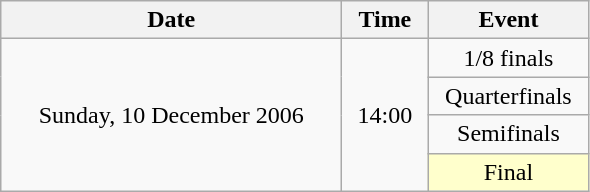<table class = "wikitable" style="text-align:center;">
<tr>
<th width=220>Date</th>
<th width=50>Time</th>
<th width=100>Event</th>
</tr>
<tr>
<td rowspan=4>Sunday, 10 December 2006</td>
<td rowspan=4>14:00</td>
<td>1/8 finals</td>
</tr>
<tr>
<td>Quarterfinals</td>
</tr>
<tr>
<td>Semifinals</td>
</tr>
<tr>
<td bgcolor=ffffcc>Final</td>
</tr>
</table>
